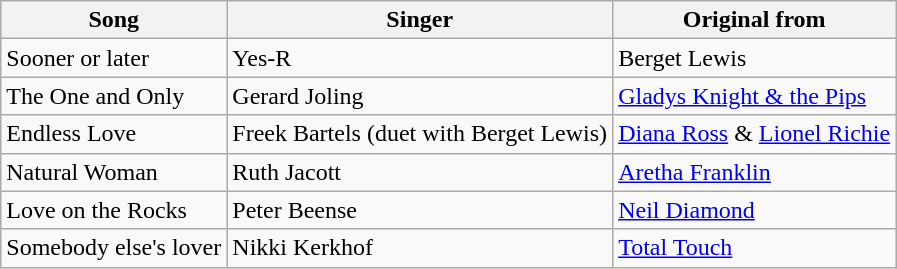<table class="wikitable">
<tr>
<th>Song</th>
<th>Singer</th>
<th>Original from</th>
</tr>
<tr>
<td>Sooner or later</td>
<td>Yes-R</td>
<td>Berget Lewis</td>
</tr>
<tr>
<td>The One and Only</td>
<td>Gerard Joling</td>
<td><a href='#'>Gladys Knight & the Pips</a></td>
</tr>
<tr>
<td>Endless Love</td>
<td>Freek Bartels (duet with Berget Lewis)</td>
<td><a href='#'>Diana Ross</a> & <a href='#'>Lionel Richie</a></td>
</tr>
<tr>
<td>Natural Woman</td>
<td>Ruth Jacott</td>
<td><a href='#'>Aretha Franklin</a></td>
</tr>
<tr>
<td>Love on the Rocks</td>
<td>Peter Beense</td>
<td><a href='#'>Neil Diamond</a></td>
</tr>
<tr>
<td>Somebody else's lover</td>
<td>Nikki Kerkhof</td>
<td><a href='#'>Total Touch</a></td>
</tr>
</table>
